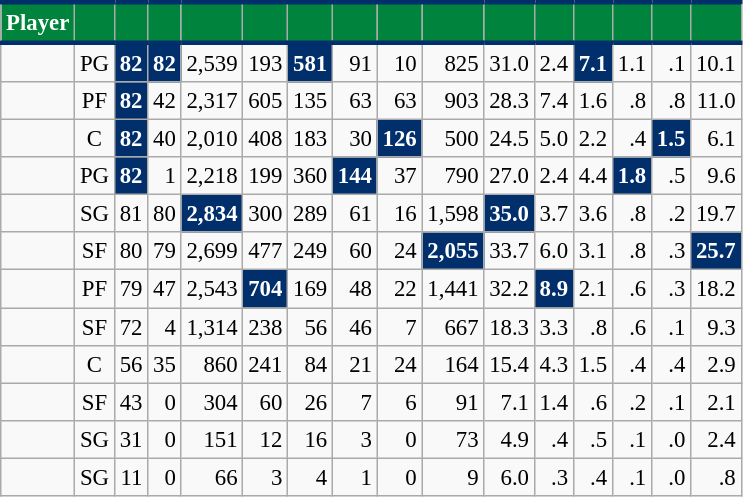<table class="wikitable sortable" style="font-size: 95%; text-align:right;">
<tr>
<th style="background:#00843D; color:#FFFFFF; border-top:#002F6C 3px solid; border-bottom:#002F6C 3px solid;">Player</th>
<th style="background:#00843D; color:#FFFFFF; border-top:#002F6C 3px solid; border-bottom:#002F6C 3px solid;"></th>
<th style="background:#00843D; color:#FFFFFF; border-top:#002F6C 3px solid; border-bottom:#002F6C 3px solid;"></th>
<th style="background:#00843D; color:#FFFFFF; border-top:#002F6C 3px solid; border-bottom:#002F6C 3px solid;"></th>
<th style="background:#00843D; color:#FFFFFF; border-top:#002F6C 3px solid; border-bottom:#002F6C 3px solid;"></th>
<th style="background:#00843D; color:#FFFFFF; border-top:#002F6C 3px solid; border-bottom:#002F6C 3px solid;"></th>
<th style="background:#00843D; color:#FFFFFF; border-top:#002F6C 3px solid; border-bottom:#002F6C 3px solid;"></th>
<th style="background:#00843D; color:#FFFFFF; border-top:#002F6C 3px solid; border-bottom:#002F6C 3px solid;"></th>
<th style="background:#00843D; color:#FFFFFF; border-top:#002F6C 3px solid; border-bottom:#002F6C 3px solid;"></th>
<th style="background:#00843D; color:#FFFFFF; border-top:#002F6C 3px solid; border-bottom:#002F6C 3px solid;"></th>
<th style="background:#00843D; color:#FFFFFF; border-top:#002F6C 3px solid; border-bottom:#002F6C 3px solid;"></th>
<th style="background:#00843D; color:#FFFFFF; border-top:#002F6C 3px solid; border-bottom:#002F6C 3px solid;"></th>
<th style="background:#00843D; color:#FFFFFF; border-top:#002F6C 3px solid; border-bottom:#002F6C 3px solid;"></th>
<th style="background:#00843D; color:#FFFFFF; border-top:#002F6C 3px solid; border-bottom:#002F6C 3px solid;"></th>
<th style="background:#00843D; color:#FFFFFF; border-top:#002F6C 3px solid; border-bottom:#002F6C 3px solid;"></th>
<th style="background:#00843D; color:#FFFFFF; border-top:#002F6C 3px solid; border-bottom:#002F6C 3px solid;"></th>
</tr>
<tr>
<td style="text-align:left;"></td>
<td style="text-align:center;">PG</td>
<td style="background:#002F6C; color:#FFFFFF;"><strong>82</strong></td>
<td style="background:#002F6C; color:#FFFFFF;"><strong>82</strong></td>
<td>2,539</td>
<td>193</td>
<td style="background:#002F6C; color:#FFFFFF;"><strong>581</strong></td>
<td>91</td>
<td>10</td>
<td>825</td>
<td>31.0</td>
<td>2.4</td>
<td style="background:#002F6C; color:#FFFFFF;"><strong>7.1</strong></td>
<td>1.1</td>
<td>.1</td>
<td>10.1</td>
</tr>
<tr>
<td style="text-align:left;"></td>
<td style="text-align:center;">PF</td>
<td style="background:#002F6C; color:#FFFFFF;"><strong>82</strong></td>
<td>42</td>
<td>2,317</td>
<td>605</td>
<td>135</td>
<td>63</td>
<td>63</td>
<td>903</td>
<td>28.3</td>
<td>7.4</td>
<td>1.6</td>
<td>.8</td>
<td>.8</td>
<td>11.0</td>
</tr>
<tr>
<td style="text-align:left;"></td>
<td style="text-align:center;">C</td>
<td style="background:#002F6C; color:#FFFFFF;"><strong>82</strong></td>
<td>40</td>
<td>2,010</td>
<td>408</td>
<td>183</td>
<td>30</td>
<td style="background:#002F6C; color:#FFFFFF;"><strong>126</strong></td>
<td>500</td>
<td>24.5</td>
<td>5.0</td>
<td>2.2</td>
<td>.4</td>
<td style="background:#002F6C; color:#FFFFFF;"><strong>1.5</strong></td>
<td>6.1</td>
</tr>
<tr>
<td style="text-align:left;"></td>
<td style="text-align:center;">PG</td>
<td style="background:#002F6C; color:#FFFFFF;"><strong>82</strong></td>
<td>1</td>
<td>2,218</td>
<td>199</td>
<td>360</td>
<td style="background:#002F6C; color:#FFFFFF;"><strong>144</strong></td>
<td>37</td>
<td>790</td>
<td>27.0</td>
<td>2.4</td>
<td>4.4</td>
<td style="background:#002F6C; color:#FFFFFF;"><strong>1.8</strong></td>
<td>.5</td>
<td>9.6</td>
</tr>
<tr>
<td style="text-align:left;"></td>
<td style="text-align:center;">SG</td>
<td>81</td>
<td>80</td>
<td style="background:#002F6C; color:#FFFFFF;"><strong>2,834</strong></td>
<td>300</td>
<td>289</td>
<td>61</td>
<td>16</td>
<td>1,598</td>
<td style="background:#002F6C; color:#FFFFFF;"><strong>35.0</strong></td>
<td>3.7</td>
<td>3.6</td>
<td>.8</td>
<td>.2</td>
<td>19.7</td>
</tr>
<tr>
<td style="text-align:left;"></td>
<td style="text-align:center;">SF</td>
<td>80</td>
<td>79</td>
<td>2,699</td>
<td>477</td>
<td>249</td>
<td>60</td>
<td>24</td>
<td style="background:#002F6C; color:#FFFFFF;"><strong>2,055</strong></td>
<td>33.7</td>
<td>6.0</td>
<td>3.1</td>
<td>.8</td>
<td>.3</td>
<td style="background:#002F6C; color:#FFFFFF;"><strong>25.7</strong></td>
</tr>
<tr>
<td style="text-align:left;"></td>
<td style="text-align:center;">PF</td>
<td>79</td>
<td>47</td>
<td>2,543</td>
<td style="background:#002F6C; color:#FFFFFF;"><strong>704</strong></td>
<td>169</td>
<td>48</td>
<td>22</td>
<td>1,441</td>
<td>32.2</td>
<td style="background:#002F6C; color:#FFFFFF;"><strong>8.9</strong></td>
<td>2.1</td>
<td>.6</td>
<td>.3</td>
<td>18.2</td>
</tr>
<tr>
<td style="text-align:left;"></td>
<td style="text-align:center;">SF</td>
<td>72</td>
<td>4</td>
<td>1,314</td>
<td>238</td>
<td>56</td>
<td>46</td>
<td>7</td>
<td>667</td>
<td>18.3</td>
<td>3.3</td>
<td>.8</td>
<td>.6</td>
<td>.1</td>
<td>9.3</td>
</tr>
<tr>
<td style="text-align:left;"></td>
<td style="text-align:center;">C</td>
<td>56</td>
<td>35</td>
<td>860</td>
<td>241</td>
<td>84</td>
<td>21</td>
<td>24</td>
<td>164</td>
<td>15.4</td>
<td>4.3</td>
<td>1.5</td>
<td>.4</td>
<td>.4</td>
<td>2.9</td>
</tr>
<tr>
<td style="text-align:left;"></td>
<td style="text-align:center;">SF</td>
<td>43</td>
<td>0</td>
<td>304</td>
<td>60</td>
<td>26</td>
<td>7</td>
<td>6</td>
<td>91</td>
<td>7.1</td>
<td>1.4</td>
<td>.6</td>
<td>.2</td>
<td>.1</td>
<td>2.1</td>
</tr>
<tr>
<td style="text-align:left;"></td>
<td style="text-align:center;">SG</td>
<td>31</td>
<td>0</td>
<td>151</td>
<td>12</td>
<td>16</td>
<td>3</td>
<td>0</td>
<td>73</td>
<td>4.9</td>
<td>.4</td>
<td>.5</td>
<td>.1</td>
<td>.0</td>
<td>2.4</td>
</tr>
<tr>
<td style="text-align:left;"></td>
<td style="text-align:center;">SG</td>
<td>11</td>
<td>0</td>
<td>66</td>
<td>3</td>
<td>4</td>
<td>1</td>
<td>0</td>
<td>9</td>
<td>6.0</td>
<td>.3</td>
<td>.4</td>
<td>.1</td>
<td>.0</td>
<td>.8</td>
</tr>
</table>
